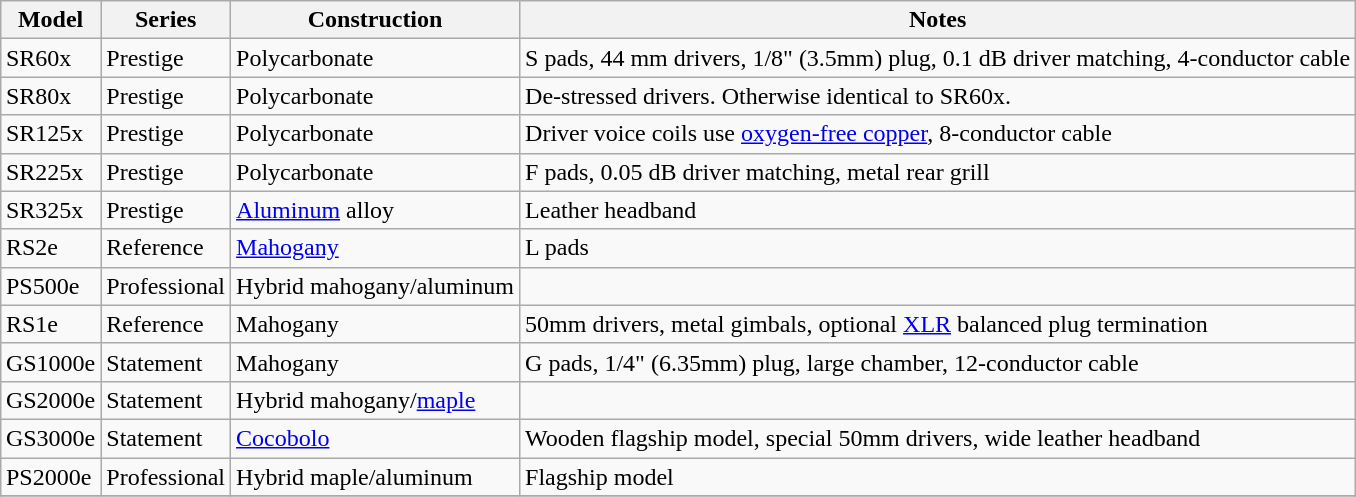<table class="wikitable" style="margin: auto;">
<tr>
<th>Model</th>
<th>Series</th>
<th>Construction</th>
<th>Notes</th>
</tr>
<tr>
<td>SR60x</td>
<td>Prestige</td>
<td>Polycarbonate</td>
<td>S pads, 44 mm drivers, 1/8" (3.5mm) plug, 0.1 dB driver matching, 4-conductor cable</td>
</tr>
<tr>
<td>SR80x</td>
<td>Prestige</td>
<td>Polycarbonate</td>
<td>De-stressed drivers. Otherwise identical to SR60x.</td>
</tr>
<tr>
<td>SR125x</td>
<td>Prestige</td>
<td>Polycarbonate</td>
<td>Driver voice coils use <a href='#'>oxygen-free copper</a>, 8-conductor cable</td>
</tr>
<tr>
<td>SR225x</td>
<td>Prestige</td>
<td>Polycarbonate</td>
<td>F pads, 0.05 dB driver matching, metal rear grill</td>
</tr>
<tr>
<td>SR325x</td>
<td>Prestige</td>
<td><a href='#'>Aluminum</a> alloy</td>
<td>Leather headband</td>
</tr>
<tr>
<td>RS2e</td>
<td>Reference</td>
<td><a href='#'>Mahogany</a></td>
<td>L pads</td>
</tr>
<tr>
<td>PS500e</td>
<td>Professional</td>
<td>Hybrid mahogany/aluminum</td>
<td></td>
</tr>
<tr>
<td>RS1e</td>
<td>Reference</td>
<td>Mahogany</td>
<td>50mm drivers, metal gimbals, optional <a href='#'>XLR</a> balanced plug termination</td>
</tr>
<tr>
<td>GS1000e</td>
<td>Statement</td>
<td>Mahogany</td>
<td>G pads, 1/4" (6.35mm) plug, large chamber, 12-conductor cable</td>
</tr>
<tr>
<td>GS2000e</td>
<td>Statement</td>
<td>Hybrid mahogany/<a href='#'>maple</a></td>
<td></td>
</tr>
<tr>
<td>GS3000e</td>
<td>Statement</td>
<td><a href='#'>Cocobolo</a></td>
<td>Wooden flagship model, special 50mm drivers, wide leather headband</td>
</tr>
<tr>
<td>PS2000e</td>
<td>Professional</td>
<td>Hybrid maple/aluminum</td>
<td>Flagship model</td>
</tr>
<tr>
</tr>
</table>
